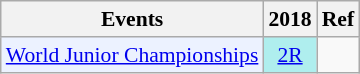<table class="wikitable" style="font-size: 90%; text-align:center">
<tr>
<th>Events</th>
<th>2018</th>
<th>Ref</th>
</tr>
<tr>
<td bgcolor="#ECF2FF"; align="left"><a href='#'>World Junior Championships</a></td>
<td bgcolor="#afeeee"><a href='#'>2R</a></td>
<td></td>
</tr>
</table>
